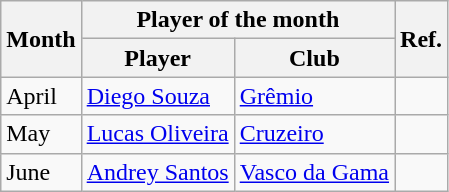<table class="wikitable">
<tr>
<th rowspan="2">Month</th>
<th colspan="2">Player of the month</th>
<th rowspan="2">Ref.</th>
</tr>
<tr>
<th>Player</th>
<th>Club</th>
</tr>
<tr>
<td>April</td>
<td> <a href='#'>Diego Souza</a></td>
<td><a href='#'>Grêmio</a></td>
<td></td>
</tr>
<tr>
<td>May</td>
<td> <a href='#'>Lucas Oliveira</a></td>
<td><a href='#'>Cruzeiro</a></td>
<td></td>
</tr>
<tr>
<td>June</td>
<td> <a href='#'>Andrey Santos</a></td>
<td><a href='#'>Vasco da Gama</a></td>
<td></td>
</tr>
</table>
